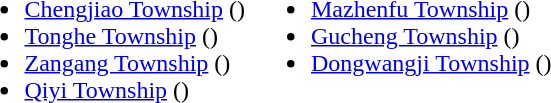<table>
<tr>
<td valign="top"><br><ul><li><a href='#'>Chengjiao Township</a> ()</li><li><a href='#'>Tonghe Township</a> ()</li><li><a href='#'>Zangang Township</a> ()</li><li><a href='#'>Qiyi Township</a> ()</li></ul></td>
<td valign="top"><br><ul><li><a href='#'>Mazhenfu Township</a> ()</li><li><a href='#'>Gucheng Township</a> ()</li><li><a href='#'>Dongwangji Township</a> ()</li></ul></td>
</tr>
</table>
